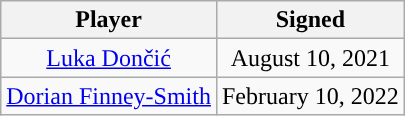<table class="wikitable sortable sortable">
<tr>
<th>Player</th>
<th>Signed</th>
</tr>
<tr style="text-align: center">
<td><a href='#'>Luka Dončić</a></td>
<td>August 10, 2021</td>
</tr>
<tr>
<td><a href='#'>Dorian Finney-Smith</a></td>
<td>February 10, 2022</td>
</tr>
</table>
